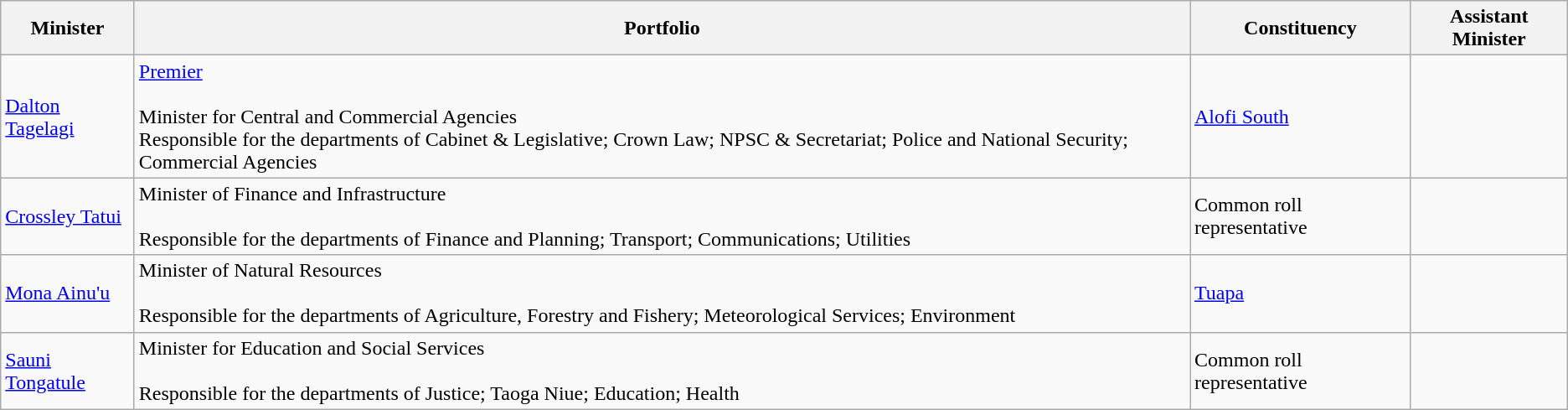<table class="wikitable">
<tr>
<th>Minister</th>
<th>Portfolio</th>
<th>Constituency</th>
<th>Assistant Minister</th>
</tr>
<tr>
<td><a href='#'>Dalton Tagelagi</a></td>
<td><a href='#'>Premier</a><br><br>Minister for Central and Commercial Agencies<br>
Responsible for the departments of Cabinet & Legislative; Crown Law; NPSC & Secretariat; Police and National Security; Commercial Agencies</td>
<td><a href='#'>Alofi South</a></td>
<td></td>
</tr>
<tr>
<td><a href='#'>Crossley Tatui</a></td>
<td>Minister of Finance and Infrastructure<br><br>Responsible for the departments of Finance and Planning; Transport; Communications; Utilities</td>
<td>Common roll representative</td>
<td></td>
</tr>
<tr>
<td><a href='#'>Mona Ainu'u</a></td>
<td>Minister of Natural Resources<br><br>Responsible for the departments of Agriculture, Forestry and Fishery; Meteorological Services; Environment</td>
<td><a href='#'>Tuapa</a></td>
<td></td>
</tr>
<tr>
<td><a href='#'>Sauni Tongatule</a></td>
<td>Minister for Education and Social Services<br><br>Responsible for the departments of Justice; Taoga Niue; Education; Health</td>
<td>Common roll representative</td>
<td></td>
</tr>
</table>
